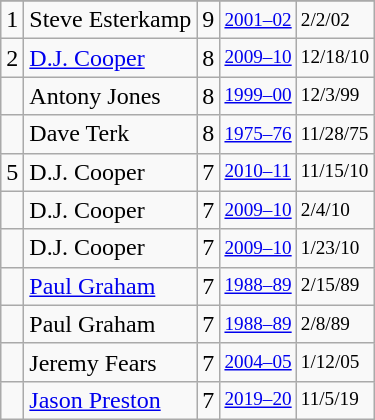<table class="wikitable">
<tr>
</tr>
<tr>
<td>1</td>
<td>Steve Esterkamp</td>
<td>9</td>
<td style="font-size:80%;"><a href='#'>2001–02</a></td>
<td style="font-size:80%;">2/2/02</td>
</tr>
<tr>
<td>2</td>
<td><a href='#'>D.J. Cooper</a></td>
<td>8</td>
<td style="font-size:80%;"><a href='#'>2009–10</a></td>
<td style="font-size:80%;">12/18/10</td>
</tr>
<tr>
<td></td>
<td>Antony Jones</td>
<td>8</td>
<td style="font-size:80%;"><a href='#'>1999–00</a></td>
<td style="font-size:80%;">12/3/99</td>
</tr>
<tr>
<td></td>
<td>Dave Terk</td>
<td>8</td>
<td style="font-size:80%;"><a href='#'>1975–76</a></td>
<td style="font-size:80%;">11/28/75</td>
</tr>
<tr>
<td>5</td>
<td>D.J. Cooper</td>
<td>7</td>
<td style="font-size:80%;"><a href='#'>2010–11</a></td>
<td style="font-size:80%;">11/15/10</td>
</tr>
<tr>
<td></td>
<td>D.J. Cooper</td>
<td>7</td>
<td style="font-size:80%;"><a href='#'>2009–10</a></td>
<td style="font-size:80%;">2/4/10</td>
</tr>
<tr>
<td></td>
<td>D.J. Cooper</td>
<td>7</td>
<td style="font-size:80%;"><a href='#'>2009–10</a></td>
<td style="font-size:80%;">1/23/10</td>
</tr>
<tr>
<td></td>
<td><a href='#'>Paul Graham</a></td>
<td>7</td>
<td style="font-size:80%;"><a href='#'>1988–89</a></td>
<td style="font-size:80%;">2/15/89</td>
</tr>
<tr>
<td></td>
<td>Paul Graham</td>
<td>7</td>
<td style="font-size:80%;"><a href='#'>1988–89</a></td>
<td style="font-size:80%;">2/8/89</td>
</tr>
<tr>
<td></td>
<td>Jeremy Fears</td>
<td>7</td>
<td style="font-size:80%;"><a href='#'>2004–05</a></td>
<td style="font-size:80%;">1/12/05</td>
</tr>
<tr>
<td></td>
<td><a href='#'>Jason Preston</a></td>
<td>7</td>
<td style="font-size:80%;"><a href='#'>2019–20</a></td>
<td style="font-size:80%;">11/5/19</td>
</tr>
</table>
